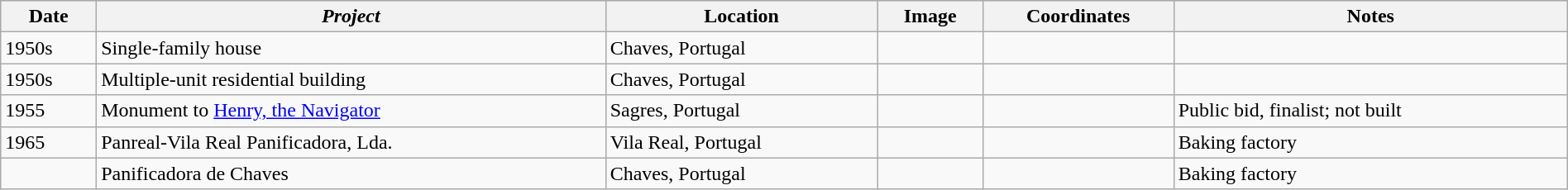<table class="wikitable sortable" border="1" width=100%>
<tr bgcolor="#CCCCCC">
<th>Date</th>
<th><em>Project</em></th>
<th>Location</th>
<th class="unsortable">Image</th>
<th>Coordinates</th>
<th>Notes</th>
</tr>
<tr>
<td>1950s</td>
<td>Single-family house</td>
<td>Chaves, Portugal</td>
<td></td>
<td></td>
<td></td>
</tr>
<tr>
<td>1950s</td>
<td>Multiple-unit residential building</td>
<td>Chaves, Portugal</td>
<td></td>
<td></td>
<td></td>
</tr>
<tr>
<td>1955</td>
<td>Monument to <a href='#'>Henry, the Navigator</a></td>
<td>Sagres, Portugal</td>
<td> </td>
<td></td>
<td>Public bid, finalist; not built</td>
</tr>
<tr>
<td>1965</td>
<td>Panreal-Vila Real Panificadora, Lda.</td>
<td>Vila Real, Portugal</td>
<td>   </td>
<td></td>
<td>Baking factory</td>
</tr>
<tr>
<td></td>
<td>Panificadora de Chaves</td>
<td>Chaves, Portugal</td>
<td>  </td>
<td></td>
<td>Baking factory</td>
</tr>
</table>
